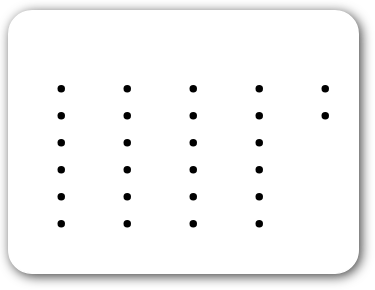<table style="border-radius:1em; box-shadow: 0.1em 0.1em 0.5em rgba(0,0,0,0.75); background-color: white; border: 1px solid white; margin:10px 0px; padding: 5px;">
<tr style="vertical-align:top;">
<td><br><ul><li></li><li></li><li></li><li></li><li></li><li></li></ul></td>
<td valign="top"><br><ul><li></li><li></li><li></li><li></li><li></li><li></li></ul></td>
<td valign="top"><br><ul><li></li><li></li><li></li><li></li><li></li><li></li></ul></td>
<td valign="top"><br><ul><li></li><li></li><li></li><li></li><li></li><li></li></ul></td>
<td valign="top"><br><ul><li></li><li></li></ul></td>
</tr>
</table>
